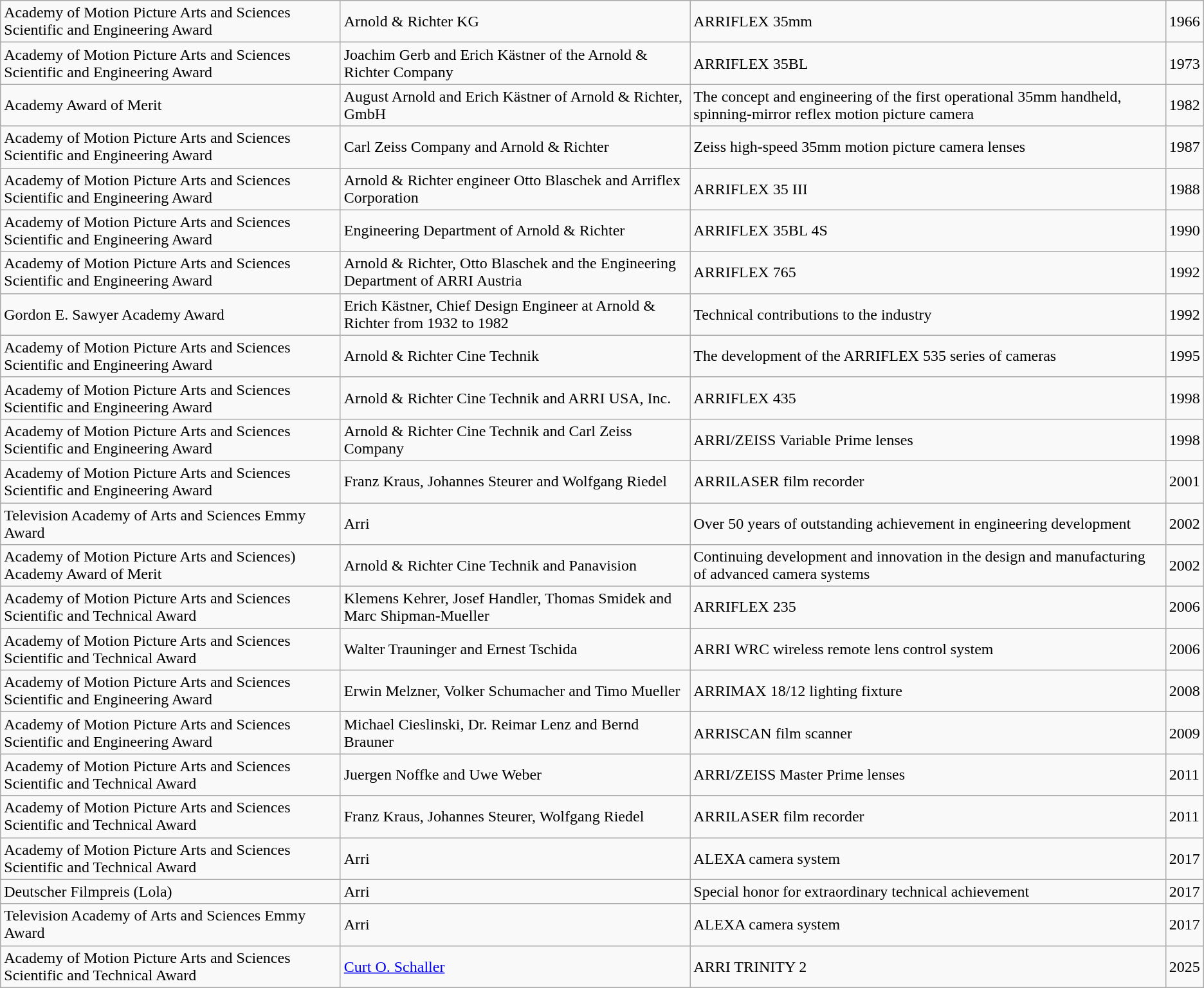<table class = "wikitable">
<tr>
<td>Academy of Motion Picture Arts and Sciences Scientific and Engineering Award</td>
<td>Arnold & Richter KG</td>
<td>ARRIFLEX 35mm</td>
<td>1966</td>
</tr>
<tr>
<td>Academy of Motion Picture Arts and Sciences Scientific and Engineering Award</td>
<td>Joachim Gerb and Erich Kästner of the Arnold & Richter Company</td>
<td>ARRIFLEX 35BL</td>
<td>1973</td>
</tr>
<tr>
<td>Academy Award of Merit</td>
<td>August Arnold and Erich Kästner of Arnold & Richter, GmbH</td>
<td>The concept and engineering of the first operational 35mm handheld, spinning-mirror reflex motion picture camera</td>
<td>1982</td>
</tr>
<tr>
<td>Academy of Motion Picture Arts and Sciences Scientific and Engineering Award</td>
<td>Carl Zeiss Company and Arnold & Richter</td>
<td>Zeiss high-speed 35mm motion picture camera lenses</td>
<td>1987</td>
</tr>
<tr>
<td>Academy of Motion Picture Arts and Sciences Scientific and Engineering Award</td>
<td>Arnold & Richter engineer Otto Blaschek and Arriflex Corporation</td>
<td>ARRIFLEX 35 III</td>
<td>1988</td>
</tr>
<tr>
<td>Academy of Motion Picture Arts and Sciences Scientific and Engineering Award</td>
<td>Engineering Department of Arnold & Richter</td>
<td>ARRIFLEX 35BL 4S</td>
<td>1990</td>
</tr>
<tr>
<td>Academy of Motion Picture Arts and Sciences Scientific and Engineering Award</td>
<td>Arnold & Richter, Otto Blaschek and the Engineering Department of ARRI Austria</td>
<td>ARRIFLEX 765</td>
<td>1992</td>
</tr>
<tr>
<td>Gordon E. Sawyer Academy Award</td>
<td>Erich Kästner, Chief Design Engineer at Arnold & Richter from 1932 to 1982</td>
<td>Technical contributions to the industry</td>
<td>1992</td>
</tr>
<tr>
<td>Academy of Motion Picture Arts and Sciences Scientific and Engineering Award</td>
<td>Arnold & Richter Cine Technik</td>
<td>The development of the ARRIFLEX 535 series of cameras</td>
<td>1995</td>
</tr>
<tr>
<td>Academy of Motion Picture Arts and Sciences Scientific and Engineering Award</td>
<td>Arnold & Richter Cine Technik and ARRI USA, Inc.</td>
<td>ARRIFLEX 435</td>
<td>1998</td>
</tr>
<tr>
<td>Academy of Motion Picture Arts and Sciences Scientific and Engineering Award</td>
<td>Arnold & Richter Cine Technik and Carl Zeiss Company</td>
<td>ARRI/ZEISS Variable Prime lenses</td>
<td>1998</td>
</tr>
<tr>
<td>Academy of Motion Picture Arts and Sciences Scientific and Engineering Award</td>
<td>Franz Kraus, Johannes Steurer and Wolfgang Riedel</td>
<td>ARRILASER film recorder</td>
<td>2001</td>
</tr>
<tr>
<td>Television Academy of Arts and Sciences Emmy Award</td>
<td>Arri</td>
<td>Over 50 years of outstanding achievement in engineering development</td>
<td>2002</td>
</tr>
<tr>
<td>Academy of Motion Picture Arts and Sciences) Academy Award of Merit</td>
<td>Arnold & Richter Cine Technik and Panavision</td>
<td>Continuing development and innovation in the design and manufacturing of advanced camera systems</td>
<td>2002</td>
</tr>
<tr>
<td>Academy of Motion Picture Arts and Sciences Scientific and Technical Award</td>
<td>Klemens Kehrer, Josef Handler, Thomas Smidek and Marc Shipman-Mueller</td>
<td>ARRIFLEX 235</td>
<td>2006</td>
</tr>
<tr>
<td>Academy of Motion Picture Arts and Sciences Scientific and Technical Award</td>
<td>Walter Trauninger and Ernest Tschida</td>
<td>ARRI WRC wireless remote lens control system</td>
<td>2006</td>
</tr>
<tr>
<td>Academy of Motion Picture Arts and Sciences Scientific and Engineering Award</td>
<td>Erwin Melzner, Volker Schumacher and Timo Mueller</td>
<td>ARRIMAX 18/12 lighting fixture</td>
<td>2008</td>
</tr>
<tr>
<td>Academy of Motion Picture Arts and Sciences Scientific and Engineering Award</td>
<td>Michael Cieslinski, Dr. Reimar Lenz and Bernd Brauner</td>
<td>ARRISCAN film scanner</td>
<td>2009</td>
</tr>
<tr>
<td>Academy of Motion Picture Arts and Sciences Scientific and Technical Award</td>
<td>Juergen Noffke and Uwe Weber</td>
<td>ARRI/ZEISS Master Prime lenses</td>
<td>2011</td>
</tr>
<tr>
<td>Academy of Motion Picture Arts and Sciences Scientific and Technical Award</td>
<td>Franz Kraus, Johannes Steurer, Wolfgang Riedel</td>
<td>ARRILASER film recorder</td>
<td>2011</td>
</tr>
<tr>
<td>Academy of Motion Picture Arts and Sciences Scientific and Technical Award</td>
<td>Arri</td>
<td>ALEXA camera system</td>
<td>2017</td>
</tr>
<tr>
<td>Deutscher Filmpreis (Lola)</td>
<td>Arri</td>
<td>Special honor for extraordinary technical achievement</td>
<td>2017</td>
</tr>
<tr>
<td>Television Academy of Arts and Sciences Emmy Award</td>
<td>Arri</td>
<td>ALEXA camera system</td>
<td>2017</td>
</tr>
<tr>
<td>Academy of Motion Picture Arts and Sciences Scientific and Technical Award</td>
<td><a href='#'>Curt O. Schaller</a></td>
<td>ARRI TRINITY 2</td>
<td>2025</td>
</tr>
</table>
